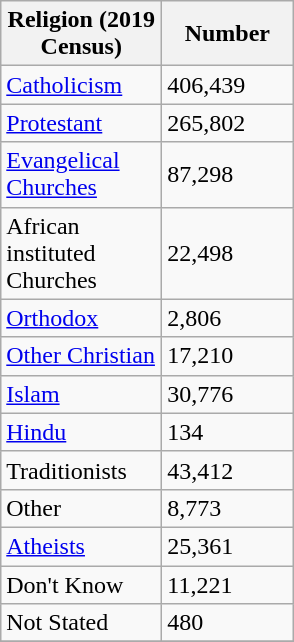<table class="wikitable">
<tr>
<th style="width:100px;">Religion (2019 Census)</th>
<th style="width:80px;">Number</th>
</tr>
<tr>
<td><a href='#'>Catholicism</a></td>
<td>406,439</td>
</tr>
<tr>
<td><a href='#'>Protestant</a></td>
<td>265,802</td>
</tr>
<tr>
<td><a href='#'>Evangelical Churches</a></td>
<td>87,298</td>
</tr>
<tr>
<td>African instituted Churches</td>
<td>22,498</td>
</tr>
<tr>
<td><a href='#'>Orthodox</a></td>
<td>2,806</td>
</tr>
<tr>
<td><a href='#'>Other Christian</a></td>
<td>17,210</td>
</tr>
<tr>
<td><a href='#'>Islam</a></td>
<td>30,776</td>
</tr>
<tr>
<td><a href='#'>Hindu</a></td>
<td>134</td>
</tr>
<tr>
<td>Traditionists</td>
<td>43,412</td>
</tr>
<tr>
<td>Other</td>
<td>8,773</td>
</tr>
<tr>
<td><a href='#'>Atheists</a></td>
<td>25,361</td>
</tr>
<tr>
<td>Don't Know</td>
<td>11,221</td>
</tr>
<tr>
<td>Not Stated</td>
<td>480</td>
</tr>
<tr>
</tr>
</table>
